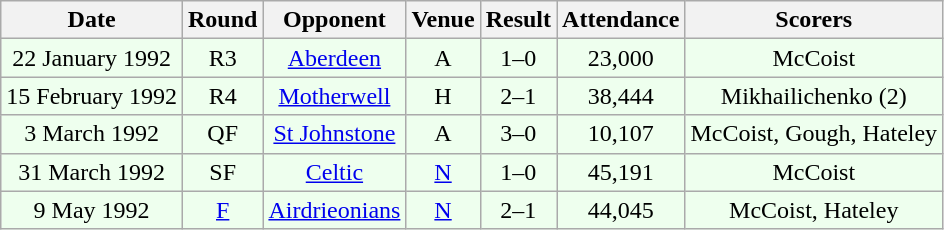<table class="wikitable sortable" style="font-size:100%; text-align:center">
<tr>
<th>Date</th>
<th>Round</th>
<th>Opponent</th>
<th>Venue</th>
<th>Result</th>
<th>Attendance</th>
<th>Scorers</th>
</tr>
<tr bgcolor = "#EEFFEE">
<td>22 January 1992</td>
<td>R3</td>
<td><a href='#'>Aberdeen</a></td>
<td>A</td>
<td>1–0</td>
<td>23,000</td>
<td>McCoist</td>
</tr>
<tr bgcolor = "#EEFFEE">
<td>15 February 1992</td>
<td>R4</td>
<td><a href='#'>Motherwell</a></td>
<td>H</td>
<td>2–1</td>
<td>38,444</td>
<td>Mikhailichenko (2)</td>
</tr>
<tr bgcolor = "#EEFFEE">
<td>3 March 1992</td>
<td>QF</td>
<td><a href='#'>St Johnstone</a></td>
<td>A</td>
<td>3–0</td>
<td>10,107</td>
<td>McCoist, Gough, Hateley</td>
</tr>
<tr bgcolor = "#EEFFEE">
<td>31 March 1992</td>
<td>SF</td>
<td><a href='#'>Celtic</a></td>
<td><a href='#'>N</a></td>
<td>1–0</td>
<td>45,191</td>
<td>McCoist</td>
</tr>
<tr bgcolor = "#EEFFEE">
<td>9 May 1992</td>
<td><a href='#'>F</a></td>
<td><a href='#'>Airdrieonians</a></td>
<td><a href='#'>N</a></td>
<td>2–1</td>
<td>44,045</td>
<td>McCoist, Hateley</td>
</tr>
</table>
